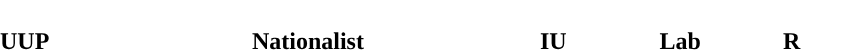<table style="width:50%; text-align:center;">
<tr style="color:white;">
<td style="background:"><strong>32</strong></td>
<td style="background:"><strong>10</strong></td>
<td style="background:"><strong>4</strong></td>
<td style="background:"><strong>3</strong></td>
<td style="background:"><strong>2</strong></td>
<td style="background:"><strong>1</strong></td>
</tr>
<tr>
<td><span><strong>UUP</strong></span></td>
<td><span><strong>Nationalist</strong></span></td>
<td><span><strong>IU</strong></span></td>
<td><span><strong>Lab</strong></span></td>
<td><span><strong>R</strong></span></td>
<td><span></span></td>
</tr>
</table>
